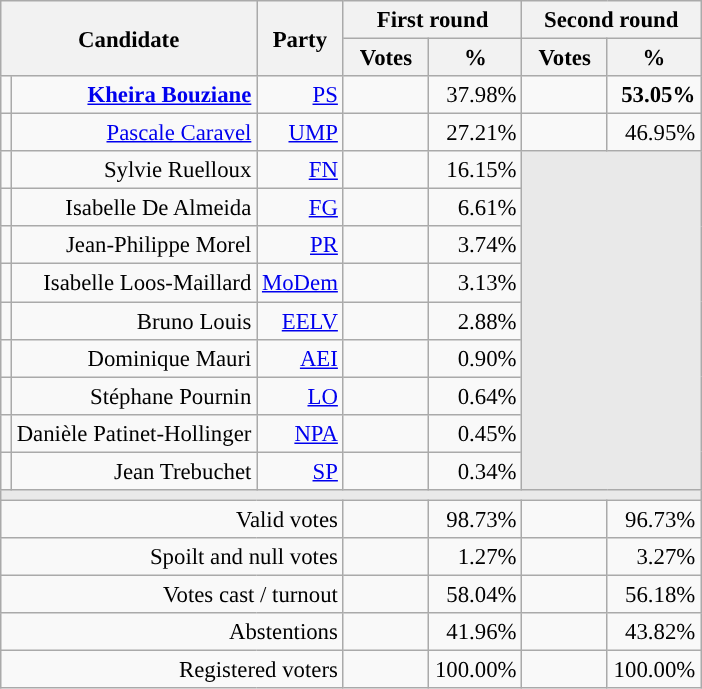<table class="wikitable" style="text-align:right;font-size:95%;">
<tr>
<th rowspan=2 colspan=2>Candidate</th>
<th rowspan=2 colspan=1>Party</th>
<th colspan=2>First round</th>
<th colspan=2>Second round</th>
</tr>
<tr>
<th style="width:50px;">Votes</th>
<th style="width:55px;">%</th>
<th style="width:50px;">Votes</th>
<th style="width:55px;">%</th>
</tr>
<tr>
<td style="color:inherit;background-color:"></td>
<td><strong><a href='#'>Kheira Bouziane</a></strong></td>
<td><a href='#'>PS</a></td>
<td></td>
<td>37.98%</td>
<td><strong></strong></td>
<td><strong>53.05%</strong></td>
</tr>
<tr>
<td style="color:inherit;background-color:"></td>
<td><a href='#'>Pascale Caravel</a></td>
<td><a href='#'>UMP</a></td>
<td></td>
<td>27.21%</td>
<td></td>
<td>46.95%</td>
</tr>
<tr>
<td style="color:inherit;background-color:"></td>
<td>Sylvie Ruelloux</td>
<td><a href='#'>FN</a></td>
<td></td>
<td>16.15%</td>
<td colspan=7 rowspan=9 style="background-color:#E9E9E9;"></td>
</tr>
<tr>
<td style="color:inherit;background-color:"></td>
<td>Isabelle De Almeida</td>
<td><a href='#'>FG</a></td>
<td></td>
<td>6.61%</td>
</tr>
<tr>
<td style="color:inherit;background-color:"></td>
<td>Jean-Philippe Morel</td>
<td><a href='#'>PR</a></td>
<td></td>
<td>3.74%</td>
</tr>
<tr>
<td style="color:inherit;background-color:"></td>
<td>Isabelle Loos-Maillard</td>
<td><a href='#'>MoDem</a></td>
<td></td>
<td>3.13%</td>
</tr>
<tr>
<td style="color:inherit;background-color:"></td>
<td>Bruno Louis</td>
<td><a href='#'>EELV</a></td>
<td></td>
<td>2.88%</td>
</tr>
<tr>
<td style="color:inherit;background-color:"></td>
<td>Dominique Mauri</td>
<td><a href='#'>AEI</a></td>
<td></td>
<td>0.90%</td>
</tr>
<tr>
<td style="color:inherit;background-color:"></td>
<td>Stéphane Pournin</td>
<td><a href='#'>LO</a></td>
<td></td>
<td>0.64%</td>
</tr>
<tr>
<td style="color:inherit;background-color:"></td>
<td>Danièle Patinet-Hollinger</td>
<td><a href='#'>NPA</a></td>
<td></td>
<td>0.45%</td>
</tr>
<tr>
<td style="color:inherit;background-color:"></td>
<td>Jean Trebuchet</td>
<td><a href='#'>SP</a></td>
<td></td>
<td>0.34%</td>
</tr>
<tr>
<td colspan=7 style="background-color:#E9E9E9;"></td>
</tr>
<tr>
<td colspan=3>Valid votes</td>
<td></td>
<td>98.73%</td>
<td></td>
<td>96.73%</td>
</tr>
<tr>
<td colspan=3>Spoilt and null votes</td>
<td></td>
<td>1.27%</td>
<td></td>
<td>3.27%</td>
</tr>
<tr>
<td colspan=3>Votes cast / turnout</td>
<td></td>
<td>58.04%</td>
<td></td>
<td>56.18%</td>
</tr>
<tr>
<td colspan=3>Abstentions</td>
<td></td>
<td>41.96%</td>
<td></td>
<td>43.82%</td>
</tr>
<tr>
<td colspan=3>Registered voters</td>
<td></td>
<td>100.00%</td>
<td></td>
<td>100.00%</td>
</tr>
</table>
